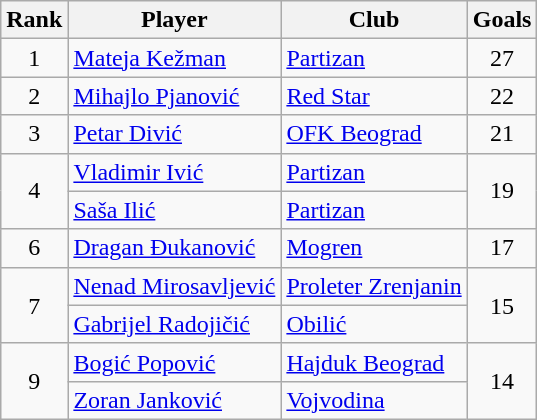<table class="wikitable">
<tr>
<th>Rank</th>
<th>Player</th>
<th>Club</th>
<th>Goals</th>
</tr>
<tr>
<td rowspan=1 align=center>1</td>
<td> <a href='#'>Mateja Kežman</a></td>
<td><a href='#'>Partizan</a></td>
<td style="text-align:center">27</td>
</tr>
<tr>
<td rowspan=1 align=center>2</td>
<td> <a href='#'>Mihajlo Pjanović</a></td>
<td><a href='#'>Red Star</a></td>
<td style="text-align:center">22</td>
</tr>
<tr>
<td rowspan=1 align=center>3</td>
<td> <a href='#'>Petar Divić</a></td>
<td><a href='#'>OFK Beograd</a></td>
<td style="text-align:center">21</td>
</tr>
<tr>
<td rowspan=2 align=center>4</td>
<td> <a href='#'>Vladimir Ivić</a></td>
<td><a href='#'>Partizan</a></td>
<td rowspan=2 align=center>19</td>
</tr>
<tr>
<td> <a href='#'>Saša Ilić</a></td>
<td><a href='#'>Partizan</a></td>
</tr>
<tr>
<td rowspan=1 align=center>6</td>
<td> <a href='#'>Dragan Đukanović</a></td>
<td><a href='#'>Mogren</a></td>
<td style="text-align:center">17</td>
</tr>
<tr>
<td rowspan=2 align=center>7</td>
<td> <a href='#'>Nenad Mirosavljević</a></td>
<td><a href='#'>Proleter Zrenjanin</a></td>
<td rowspan=2 align=center>15</td>
</tr>
<tr>
<td> <a href='#'>Gabrijel Radojičić</a></td>
<td><a href='#'>Obilić</a></td>
</tr>
<tr>
<td rowspan=2 align=center>9</td>
<td> <a href='#'>Bogić Popović</a></td>
<td><a href='#'>Hajduk Beograd</a></td>
<td rowspan=2 align=center>14</td>
</tr>
<tr>
<td> <a href='#'>Zoran Janković</a></td>
<td><a href='#'>Vojvodina</a></td>
</tr>
</table>
